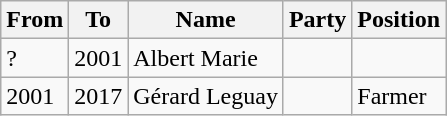<table class="wikitable">
<tr>
<th>From</th>
<th>To</th>
<th>Name</th>
<th>Party</th>
<th>Position</th>
</tr>
<tr>
<td>?</td>
<td>2001</td>
<td>Albert Marie</td>
<td></td>
<td></td>
</tr>
<tr>
<td>2001</td>
<td>2017</td>
<td>Gérard Leguay</td>
<td></td>
<td>Farmer</td>
</tr>
</table>
